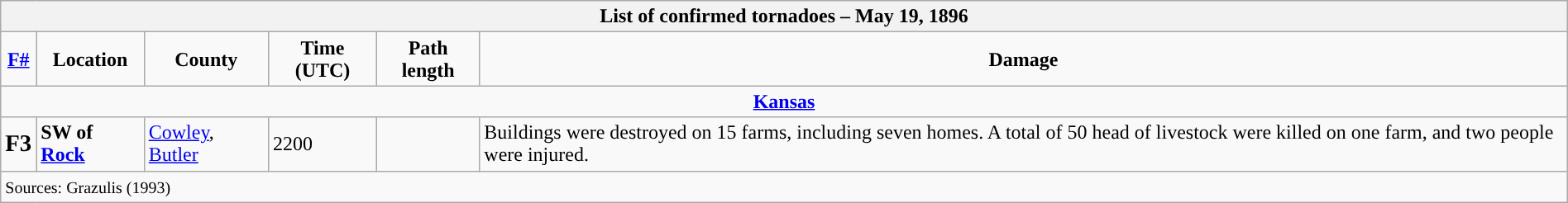<table class="wikitable toccolours collapsible" style="width:100%;">
<tr>
<th colspan="6">List of confirmed tornadoes – May 19, 1896</th>
</tr>
<tr style="text-align:center;">
<td><strong><a href='#'>F#</a></strong></td>
<td><strong>Location</strong></td>
<td><strong>County</strong></td>
<td><strong>Time (UTC)</strong></td>
<td><strong>Path length</strong></td>
<td><strong>Damage</strong></td>
</tr>
<tr>
<td colspan="7" style="text-align:center;"><strong><a href='#'>Kansas</a></strong></td>
</tr>
<tr>
<td><big><strong>F3</strong></big></td>
<td><strong>SW of <a href='#'>Rock</a></strong></td>
<td><a href='#'>Cowley</a>, <a href='#'>Butler</a></td>
<td>2200</td>
<td></td>
<td>Buildings were destroyed on 15 farms, including seven homes. A total of 50 head of livestock were killed on one farm, and two people were injured.</td>
</tr>
<tr>
<td colspan="7"><small>Sources: Grazulis (1993)</small></td>
</tr>
</table>
